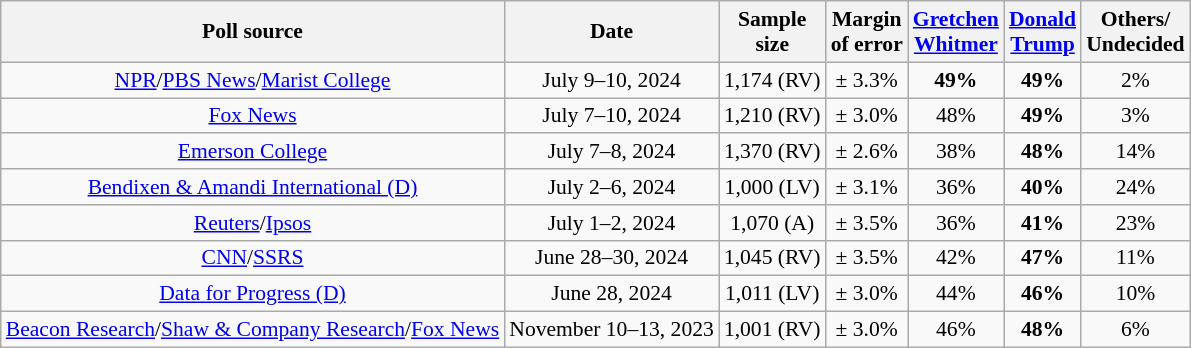<table class="wikitable sortable mw-datatable" style="text-align:center;font-size:90%;line-height:17px">
<tr>
<th>Poll source</th>
<th>Date</th>
<th>Sample<br>size</th>
<th>Margin<br>of error</th>
<th class="unsortable"><a href='#'>Gretchen<br>Whitmer</a><br><small></small></th>
<th class="unsortable"><a href='#'>Donald<br>Trump</a><br><small></small></th>
<th class="unsortable">Others/<br>Undecided</th>
</tr>
<tr>
<td><a href='#'>NPR</a>/<a href='#'>PBS News</a>/<a href='#'>Marist College</a></td>
<td>July 9–10, 2024</td>
<td>1,174 (RV)</td>
<td>± 3.3%</td>
<td><strong>49%</strong></td>
<td><strong>49%</strong></td>
<td>2%</td>
</tr>
<tr>
<td><a href='#'>Fox News</a></td>
<td>July 7–10, 2024</td>
<td>1,210 (RV)</td>
<td>± 3.0%</td>
<td>48%</td>
<td><strong>49%</strong></td>
<td>3%</td>
</tr>
<tr>
<td><a href='#'>Emerson College</a></td>
<td>July 7–8, 2024</td>
<td>1,370 (RV)</td>
<td>± 2.6%</td>
<td>38%</td>
<td><strong>48%</strong></td>
<td>14%</td>
</tr>
<tr>
<td><a href='#'>Bendixen & Amandi International (D)</a></td>
<td>July 2–6, 2024</td>
<td>1,000 (LV)</td>
<td>± 3.1%</td>
<td>36%</td>
<td><strong>40%</strong></td>
<td>24%</td>
</tr>
<tr>
<td><a href='#'>Reuters</a>/<a href='#'>Ipsos</a></td>
<td>July 1–2, 2024</td>
<td>1,070 (A)</td>
<td>± 3.5%</td>
<td>36%</td>
<td><strong>41%</strong></td>
<td>23%</td>
</tr>
<tr>
<td><a href='#'>CNN</a>/<a href='#'>SSRS</a></td>
<td>June 28–30, 2024</td>
<td>1,045 (RV)</td>
<td>± 3.5%</td>
<td>42%</td>
<td><strong>47%</strong></td>
<td>11%</td>
</tr>
<tr>
<td><a href='#'>Data for Progress (D)</a></td>
<td>June 28, 2024</td>
<td>1,011 (LV)</td>
<td>± 3.0%</td>
<td>44%</td>
<td><strong>46%</strong></td>
<td>10%</td>
</tr>
<tr>
<td><a href='#'>Beacon Research</a>/<a href='#'>Shaw & Company Research</a>/<a href='#'>Fox News</a></td>
<td>November 10–13, 2023</td>
<td>1,001 (RV)</td>
<td>± 3.0%</td>
<td>46%</td>
<td><strong>48%</strong></td>
<td>6%</td>
</tr>
</table>
